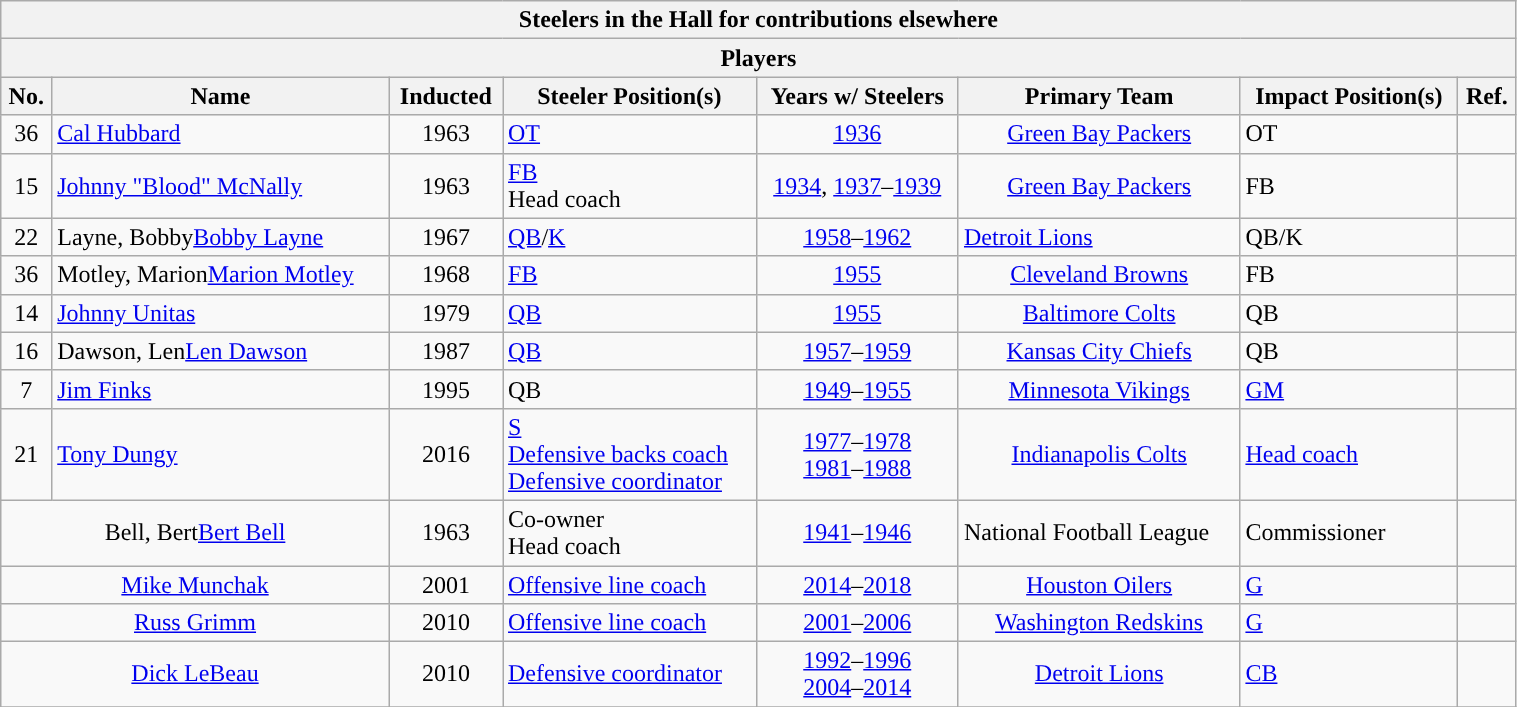<table class="wikitable" style="width:80%;" style="text-align:center">
<tr>
<th colspan=8>Steelers in the Hall for contributions elsewhere</th>
</tr>
<tr>
<th colspan=8>Players</th>
</tr>
<tr>
<th>No.</th>
<th>Name</th>
<th>Inducted</th>
<th>Steeler Position(s)</th>
<th>Years w/ Steelers</th>
<th>Primary Team</th>
<th>Impact Position(s)</th>
<th>Ref.</th>
</tr>
<tr>
<td style="text-align:center;">36</td>
<td><a href='#'>Cal Hubbard</a></td>
<td style="text-align:center;">1963</td>
<td><a href='#'>OT</a></td>
<td style="text-align:center;"><a href='#'>1936</a></td>
<td style="text-align:center;"><a href='#'>Green Bay Packers</a></td>
<td Offensive tackle>OT</td>
<td></td>
</tr>
<tr>
<td style="text-align:center;">15</td>
<td><a href='#'>Johnny "Blood" McNally</a></td>
<td style="text-align:center;">1963</td>
<td><a href='#'>FB</a><br>Head coach<br></td>
<td style="text-align:center;"><a href='#'>1934</a>, <a href='#'>1937</a>–<a href='#'>1939</a></td>
<td style="text-align:center;"><a href='#'>Green Bay Packers</a></td>
<td Fullback>FB</td>
<td></td>
</tr>
<tr>
<td style="text-align:center;">22</td>
<td><span>Layne, Bobby</span><a href='#'>Bobby Layne</a></td>
<td style="text-align:center;">1967</td>
<td><a href='#'>QB</a>/<a href='#'>K</a></td>
<td style="text-align:center;"><a href='#'>1958</a>–<a href='#'>1962</a></td>
<td><a href='#'>Detroit Lions</a></td>
<td>QB/K</td>
<td></td>
</tr>
<tr>
<td style="text-align:center;">36</td>
<td><span>Motley, Marion</span><a href='#'>Marion Motley</a></td>
<td style="text-align:center;">1968</td>
<td><a href='#'>FB</a></td>
<td style="text-align:center;"><a href='#'>1955</a></td>
<td style="text-align:center;"><a href='#'>Cleveland Browns</a></td>
<td Fullback>FB</td>
<td></td>
</tr>
<tr>
<td style="text-align:center;">14</td>
<td><a href='#'>Johnny Unitas</a></td>
<td style="text-align:center;">1979</td>
<td><a href='#'>QB</a></td>
<td style="text-align:center;"><a href='#'>1955</a></td>
<td style="text-align:center;"><a href='#'>Baltimore Colts</a></td>
<td Quarterback>QB</td>
<td></td>
</tr>
<tr>
<td style="text-align:center;">16</td>
<td><span>Dawson, Len</span><a href='#'>Len Dawson</a></td>
<td style="text-align:center;">1987</td>
<td><a href='#'>QB</a></td>
<td style="text-align:center;"><a href='#'>1957</a>–<a href='#'>1959</a></td>
<td style="text-align:center;"><a href='#'>Kansas City Chiefs</a></td>
<td Quarterback>QB</td>
<td></td>
</tr>
<tr>
<td style="text-align:center;">7</td>
<td><a href='#'>Jim Finks</a></td>
<td style="text-align:center;">1995</td>
<td Quarterback>QB</td>
<td style="text-align:center;"><a href='#'>1949</a>–<a href='#'>1955</a></td>
<td style="text-align:center;"><a href='#'>Minnesota Vikings</a></td>
<td><a href='#'>GM</a></td>
<td></td>
</tr>
<tr>
<td style="text-align:center;">21</td>
<td><a href='#'>Tony Dungy</a></td>
<td style="text-align:center;">2016</td>
<td><a href='#'>S</a><br><a href='#'>Defensive backs coach</a><br><a href='#'>Defensive coordinator</a></td>
<td style="text-align:center;"><a href='#'>1977</a>–<a href='#'>1978</a><br><a href='#'>1981</a>–<a href='#'>1988</a></td>
<td style="text-align:center;"><a href='#'>Indianapolis Colts</a></td>
<td><a href='#'>Head coach</a></td>
<td></td>
</tr>
<tr>
<td style="text-align:center;" colspan=2><span>Bell, Bert</span><a href='#'>Bert Bell</a></td>
<td style="text-align:center;">1963</td>
<td>Co-owner<br>Head coach</td>
<td style="text-align:center;"><a href='#'>1941</a>–<a href='#'>1946</a></td>
<td>National Football League</td>
<td>Commissioner</td>
<td></td>
</tr>
<tr>
<td style="text-align:center;" colspan=2><a href='#'>Mike Munchak</a></td>
<td style="text-align:center;">2001</td>
<td><a href='#'>Offensive line coach</a></td>
<td style="text-align:center;"><a href='#'>2014</a>–<a href='#'>2018</a><br></td>
<td style="text-align:center;"><a href='#'>Houston Oilers</a></td>
<td><a href='#'>G</a></td>
<td></td>
</tr>
<tr>
<td style="text-align:center;" colspan=2><a href='#'>Russ Grimm</a></td>
<td style="text-align:center;">2010</td>
<td><a href='#'>Offensive line coach</a></td>
<td style="text-align:center;"><a href='#'>2001</a>–<a href='#'>2006</a><br></td>
<td style="text-align:center;"><a href='#'>Washington Redskins</a></td>
<td><a href='#'>G</a></td>
<td></td>
</tr>
<tr>
<td style="text-align:center;" colspan=2><a href='#'>Dick LeBeau</a></td>
<td style="text-align:center;">2010</td>
<td><a href='#'>Defensive coordinator</a></td>
<td style="text-align:center;"><a href='#'>1992</a>–<a href='#'>1996</a><br><a href='#'>2004</a>–<a href='#'>2014</a></td>
<td style="text-align:center;"><a href='#'>Detroit Lions</a></td>
<td><a href='#'>CB</a></td>
<td></td>
</tr>
<tr>
</tr>
</table>
